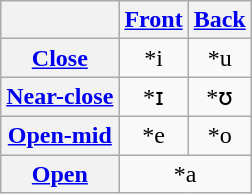<table class="wikitable" style="text-align:center">
<tr>
<th></th>
<th><a href='#'>Front</a></th>
<th><a href='#'>Back</a></th>
</tr>
<tr>
<th><a href='#'>Close</a></th>
<td>*i</td>
<td>*u</td>
</tr>
<tr>
<th><a href='#'>Near-close</a></th>
<td>*ɪ</td>
<td>*ʊ</td>
</tr>
<tr>
<th><a href='#'>Open-mid</a></th>
<td>*e</td>
<td>*o</td>
</tr>
<tr>
<th><a href='#'>Open</a></th>
<td colspan="2">*a</td>
</tr>
</table>
